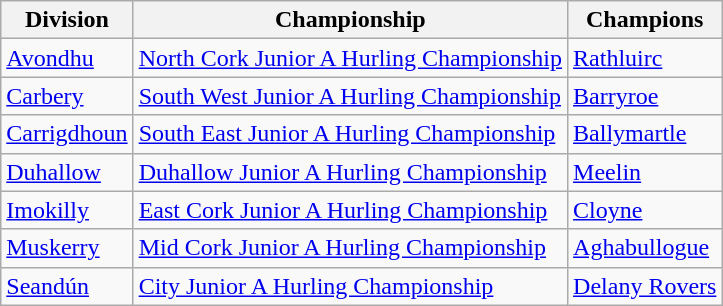<table class="wikitable">
<tr>
<th>Division</th>
<th>Championship</th>
<th>Champions</th>
</tr>
<tr>
<td><a href='#'>Avondhu</a></td>
<td><a href='#'>North Cork Junior A Hurling Championship</a></td>
<td><a href='#'>Rathluirc</a></td>
</tr>
<tr>
<td><a href='#'>Carbery</a></td>
<td><a href='#'>South West Junior A Hurling Championship</a></td>
<td><a href='#'>Barryroe</a></td>
</tr>
<tr>
<td><a href='#'>Carrigdhoun</a></td>
<td><a href='#'>South East Junior A Hurling Championship</a></td>
<td><a href='#'>Ballymartle</a></td>
</tr>
<tr>
<td><a href='#'>Duhallow</a></td>
<td><a href='#'>Duhallow Junior A Hurling Championship</a></td>
<td><a href='#'>Meelin</a></td>
</tr>
<tr>
<td><a href='#'>Imokilly</a></td>
<td><a href='#'>East Cork Junior A Hurling Championship</a></td>
<td><a href='#'>Cloyne</a></td>
</tr>
<tr>
<td><a href='#'>Muskerry</a></td>
<td><a href='#'>Mid Cork Junior A Hurling Championship</a></td>
<td><a href='#'>Aghabullogue</a></td>
</tr>
<tr>
<td><a href='#'>Seandún</a></td>
<td><a href='#'>City Junior A Hurling Championship</a></td>
<td><a href='#'>Delany Rovers</a></td>
</tr>
</table>
